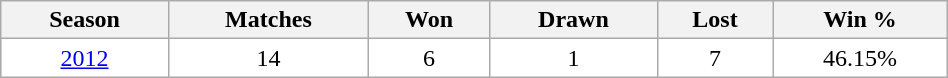<table class="wikitable" style="width:50%;text-align:center">
<tr>
<th width=10>Season</th>
<th width=10>Matches</th>
<th width=10>Won</th>
<th width=10>Drawn</th>
<th width=10>Lost</th>
<th width=10>Win %</th>
</tr>
<tr style="background:white;">
<td><a href='#'>2012</a></td>
<td>14</td>
<td>6</td>
<td>1</td>
<td>7</td>
<td>46.15%</td>
</tr>
</table>
